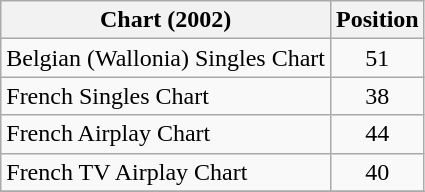<table class="wikitable sortable">
<tr>
<th>Chart (2002)</th>
<th>Position</th>
</tr>
<tr>
<td>Belgian (Wallonia) Singles Chart</td>
<td align="center">51</td>
</tr>
<tr>
<td>French Singles Chart</td>
<td align="center">38</td>
</tr>
<tr>
<td>French Airplay Chart</td>
<td align="center">44</td>
</tr>
<tr>
<td>French TV Airplay Chart</td>
<td align="center">40</td>
</tr>
<tr>
</tr>
</table>
